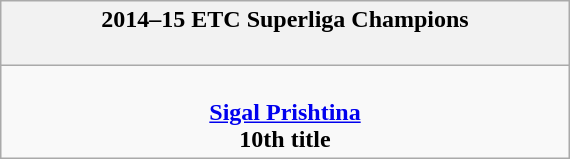<table class="wikitable" style="margin: 0 auto; width: 30%;">
<tr>
<th>2014–15 ETC Superliga Champions<br><br></th>
</tr>
<tr>
<td align=center><br><strong><a href='#'>Sigal Prishtina</a></strong><br><strong>10th title</strong></td>
</tr>
</table>
